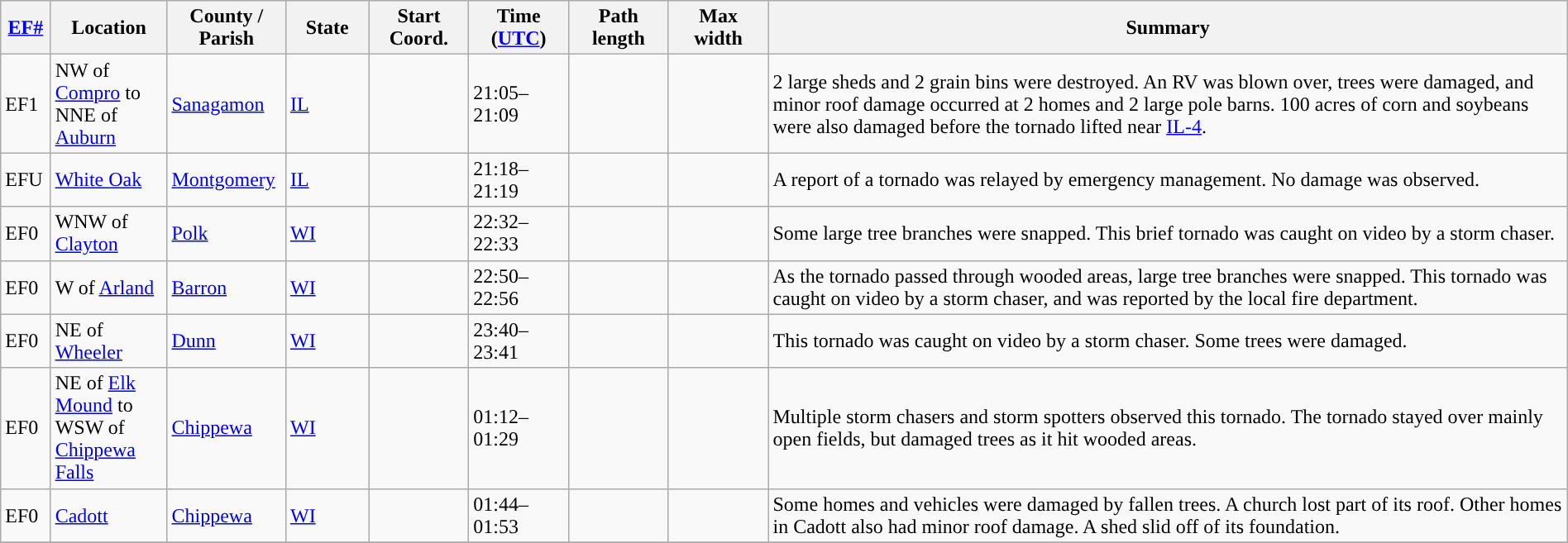<table class="wikitable sortable" style="width:100%;">
<tr>
<th scope="col"  style="width:3%; text-align:center;"><a href='#'>EF#</a></th>
<th scope="col"  style="width:7%; text-align:center;" class="unsortable">Location</th>
<th scope="col"  style="width:6%; text-align:center;" class="unsortable">County / Parish</th>
<th scope="col"  style="width:5%; text-align:center;">State</th>
<th scope="col"  style="width:6%; text-align:center;">Start Coord.</th>
<th scope="col"  style="width:6%; text-align:center;">Time (<a href='#'>UTC</a>)</th>
<th scope="col"  style="width:6%; text-align:center;">Path length</th>
<th scope="col"  style="width:6%; text-align:center;">Max width</th>
<th scope="col" class="unsortable" style="width:48%; text-align:center;">Summary</th>
</tr>
<tr>
<td>EF1</td>
<td>NW of <a href='#'>Compro</a> to NNE of <a href='#'>Auburn</a></td>
<td><a href='#'>Sanagamon</a></td>
<td><a href='#'>IL</a></td>
<td></td>
<td>21:05–21:09</td>
<td></td>
<td></td>
<td>2 large sheds and 2 grain bins were destroyed. An RV was blown over, trees were damaged, and minor roof damage occurred at 2 homes and 2 large pole barns. 100 acres of corn and soybeans were also damaged before the tornado lifted near <a href='#'>IL-4</a>.</td>
</tr>
<tr>
<td>EFU</td>
<td><a href='#'>White Oak</a></td>
<td><a href='#'>Montgomery</a></td>
<td><a href='#'>IL</a></td>
<td></td>
<td>21:18–21:19</td>
<td></td>
<td></td>
<td>A report of a tornado was relayed by emergency management. No damage was observed.</td>
</tr>
<tr>
<td>EF0</td>
<td>WNW of <a href='#'>Clayton</a></td>
<td><a href='#'>Polk</a></td>
<td><a href='#'>WI</a></td>
<td></td>
<td>22:32–22:33</td>
<td></td>
<td></td>
<td>Some large tree branches were snapped. This brief tornado was caught on video by a storm chaser.</td>
</tr>
<tr>
<td>EF0</td>
<td>W of <a href='#'>Arland</a></td>
<td><a href='#'>Barron</a></td>
<td><a href='#'>WI</a></td>
<td></td>
<td>22:50–22:56</td>
<td></td>
<td></td>
<td>As the tornado passed through wooded areas, large tree branches were snapped. This tornado was caught on video by a storm chaser, and was reported by the local fire department.</td>
</tr>
<tr>
<td>EF0</td>
<td>NE of <a href='#'>Wheeler</a></td>
<td><a href='#'>Dunn</a></td>
<td><a href='#'>WI</a></td>
<td></td>
<td>23:40–23:41</td>
<td></td>
<td></td>
<td>This tornado was caught on video by a storm chaser. Some trees were damaged.</td>
</tr>
<tr>
<td>EF0</td>
<td>NE of <a href='#'>Elk Mound</a> to WSW of <a href='#'>Chippewa Falls</a></td>
<td><a href='#'>Chippewa</a></td>
<td><a href='#'>WI</a></td>
<td></td>
<td>01:12–01:29</td>
<td></td>
<td></td>
<td>Multiple storm chasers and storm spotters observed this tornado. The tornado stayed over mainly open fields, but damaged trees as it hit wooded areas.</td>
</tr>
<tr>
<td>EF0</td>
<td><a href='#'>Cadott</a></td>
<td><a href='#'>Chippewa</a></td>
<td><a href='#'>WI</a></td>
<td></td>
<td>01:44–01:53</td>
<td></td>
<td></td>
<td>Some homes and vehicles were damaged by fallen trees. A church lost part of its roof. Other homes in Cadott also had minor roof damage. A shed slid off of its foundation.</td>
</tr>
<tr>
</tr>
</table>
